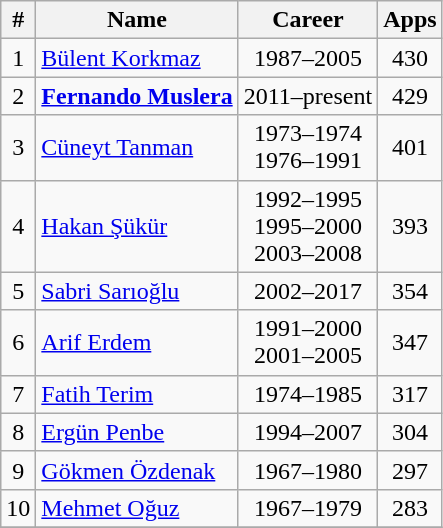<table class="wikitable sortable" style="text-align:center;margin-left:1em;float:left">
<tr>
<th>#</th>
<th>Name</th>
<th>Career</th>
<th>Apps</th>
</tr>
<tr>
<td>1</td>
<td align="left"> <a href='#'>Bülent Korkmaz</a></td>
<td>1987–2005</td>
<td>430</td>
</tr>
<tr>
<td>2</td>
<td align="left"> <strong><a href='#'>Fernando Muslera</a></strong></td>
<td>2011–present</td>
<td>429</td>
</tr>
<tr>
<td>3</td>
<td align="left"> <a href='#'>Cüneyt Tanman</a></td>
<td>1973–1974<br>1976–1991</td>
<td>401</td>
</tr>
<tr>
<td>4</td>
<td align="left"> <a href='#'>Hakan Şükür</a></td>
<td>1992–1995<br>1995–2000<br>2003–2008</td>
<td>393</td>
</tr>
<tr>
<td>5</td>
<td align="left"> <a href='#'>Sabri Sarıoğlu</a></td>
<td>2002–2017</td>
<td>354</td>
</tr>
<tr>
<td>6</td>
<td align="left"> <a href='#'>Arif Erdem</a></td>
<td>1991–2000<br>2001–2005</td>
<td>347</td>
</tr>
<tr>
<td>7</td>
<td align="left"> <a href='#'>Fatih Terim</a></td>
<td>1974–1985</td>
<td>317</td>
</tr>
<tr>
<td>8</td>
<td align="left"> <a href='#'>Ergün Penbe</a></td>
<td>1994–2007</td>
<td>304</td>
</tr>
<tr>
<td>9</td>
<td align="left"> <a href='#'>Gökmen Özdenak</a></td>
<td>1967–1980</td>
<td>297</td>
</tr>
<tr>
<td>10</td>
<td align="left"> <a href='#'>Mehmet Oğuz</a></td>
<td>1967–1979</td>
<td>283</td>
</tr>
<tr>
</tr>
</table>
